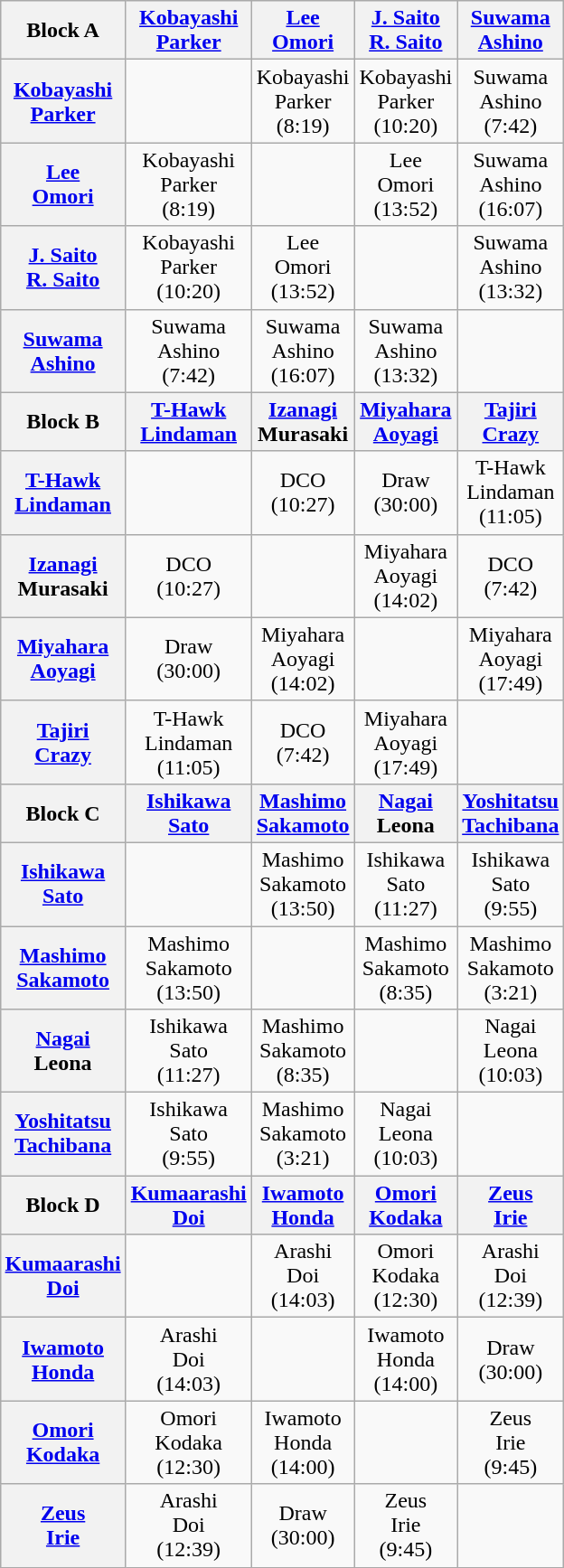<table class="wikitable" style="margin: 1em auto 1em auto">
<tr align="center">
<th>Block A</th>
<th><a href='#'>Kobayashi</a><br><a href='#'>Parker</a></th>
<th><a href='#'>Lee</a><br><a href='#'>Omori</a></th>
<th><a href='#'>J. Saito</a><br><a href='#'>R. Saito</a></th>
<th><a href='#'>Suwama</a><br><a href='#'>Ashino</a></th>
</tr>
<tr align="center">
<th><a href='#'>Kobayashi</a><br><a href='#'>Parker</a></th>
<td></td>
<td>Kobayashi<br>Parker<br>(8:19)</td>
<td>Kobayashi<br>Parker<br>(10:20)</td>
<td>Suwama<br>Ashino<br>(7:42)</td>
</tr>
<tr align="center">
<th><a href='#'>Lee</a><br><a href='#'>Omori</a></th>
<td>Kobayashi<br>Parker<br>(8:19)</td>
<td></td>
<td>Lee<br>Omori<br>(13:52)</td>
<td>Suwama<br>Ashino<br>(16:07)</td>
</tr>
<tr align="center">
<th><a href='#'>J. Saito</a><br><a href='#'>R. Saito</a></th>
<td>Kobayashi<br>Parker<br>(10:20)</td>
<td>Lee<br>Omori<br>(13:52)</td>
<td></td>
<td>Suwama<br>Ashino<br>(13:32)</td>
</tr>
<tr align="center">
<th><a href='#'>Suwama</a><br><a href='#'>Ashino</a></th>
<td>Suwama<br>Ashino<br>(7:42)</td>
<td>Suwama<br>Ashino<br>(16:07)</td>
<td>Suwama<br>Ashino<br>(13:32)</td>
<td></td>
</tr>
<tr align="center">
<th>Block B</th>
<th><a href='#'>T-Hawk</a><br><a href='#'>Lindaman</a></th>
<th><a href='#'>Izanagi</a><br>Murasaki</th>
<th><a href='#'>Miyahara</a><br><a href='#'>Aoyagi</a></th>
<th><a href='#'>Tajiri</a><br><a href='#'>Crazy</a></th>
</tr>
<tr align="center">
<th><a href='#'>T-Hawk</a><br><a href='#'>Lindaman</a></th>
<td></td>
<td>DCO<br>(10:27)</td>
<td>Draw<br>(30:00)</td>
<td>T-Hawk<br>Lindaman<br>(11:05)</td>
</tr>
<tr align="center">
<th><a href='#'>Izanagi</a><br>Murasaki</th>
<td>DCO<br>(10:27)</td>
<td></td>
<td>Miyahara<br>Aoyagi<br>(14:02)</td>
<td>DCO<br>(7:42)</td>
</tr>
<tr align="center">
<th><a href='#'>Miyahara</a><br><a href='#'>Aoyagi</a></th>
<td>Draw<br>(30:00)</td>
<td>Miyahara<br>Aoyagi<br>(14:02)</td>
<td></td>
<td>Miyahara<br>Aoyagi<br>(17:49)</td>
</tr>
<tr align="center">
<th><a href='#'>Tajiri</a><br><a href='#'>Crazy</a></th>
<td>T-Hawk<br>Lindaman<br>(11:05)</td>
<td>DCO<br>(7:42)</td>
<td>Miyahara<br>Aoyagi<br>(17:49)</td>
<td></td>
</tr>
<tr align="center">
<th>Block C</th>
<th><a href='#'>Ishikawa</a><br><a href='#'>Sato</a></th>
<th><a href='#'>Mashimo</a><br><a href='#'>Sakamoto</a></th>
<th><a href='#'>Nagai</a><br>Leona</th>
<th><a href='#'>Yoshitatsu</a><br><a href='#'>Tachibana</a></th>
</tr>
<tr align="center">
<th><a href='#'>Ishikawa</a><br><a href='#'>Sato</a></th>
<td></td>
<td>Mashimo<br>Sakamoto<br>(13:50)</td>
<td>Ishikawa<br>Sato<br>(11:27)</td>
<td>Ishikawa<br>Sato<br>(9:55)</td>
</tr>
<tr align="center">
<th><a href='#'>Mashimo</a><br><a href='#'>Sakamoto</a></th>
<td>Mashimo<br>Sakamoto<br>(13:50)</td>
<td></td>
<td>Mashimo<br>Sakamoto<br>(8:35)</td>
<td>Mashimo<br>Sakamoto<br>(3:21)</td>
</tr>
<tr align="center">
<th><a href='#'>Nagai</a><br>Leona</th>
<td>Ishikawa<br>Sato<br>(11:27)</td>
<td>Mashimo<br>Sakamoto<br>(8:35)</td>
<td></td>
<td>Nagai<br>Leona<br>(10:03)</td>
</tr>
<tr align="center">
<th><a href='#'>Yoshitatsu</a><br><a href='#'>Tachibana</a></th>
<td>Ishikawa<br>Sato<br>(9:55)</td>
<td>Mashimo<br>Sakamoto<br>(3:21)</td>
<td>Nagai<br>Leona<br>(10:03)</td>
<td></td>
</tr>
<tr align="center">
<th>Block D</th>
<th><a href='#'>Kumaarashi</a><br><a href='#'>Doi</a></th>
<th><a href='#'>Iwamoto</a><br><a href='#'>Honda</a></th>
<th><a href='#'>Omori</a><br><a href='#'>Kodaka</a></th>
<th><a href='#'>Zeus</a><br><a href='#'>Irie</a></th>
</tr>
<tr align="center">
<th><a href='#'>Kumaarashi</a><br><a href='#'>Doi</a></th>
<td></td>
<td>Arashi<br>Doi<br>(14:03)</td>
<td>Omori<br>Kodaka<br>(12:30)</td>
<td>Arashi<br>Doi<br>(12:39)</td>
</tr>
<tr align="center">
<th><a href='#'>Iwamoto</a><br><a href='#'>Honda</a></th>
<td>Arashi<br>Doi<br>(14:03)</td>
<td></td>
<td>Iwamoto<br>Honda<br>(14:00)</td>
<td>Draw<br>(30:00)</td>
</tr>
<tr align="center">
<th><a href='#'>Omori</a><br><a href='#'>Kodaka</a></th>
<td>Omori<br>Kodaka<br>(12:30)</td>
<td>Iwamoto<br>Honda<br>(14:00)</td>
<td></td>
<td>Zeus<br>Irie<br>(9:45)</td>
</tr>
<tr align="center">
<th><a href='#'>Zeus</a><br><a href='#'>Irie</a></th>
<td>Arashi<br>Doi<br>(12:39)</td>
<td>Draw<br>(30:00)</td>
<td>Zeus<br>Irie<br>(9:45)</td>
<td></td>
</tr>
</table>
